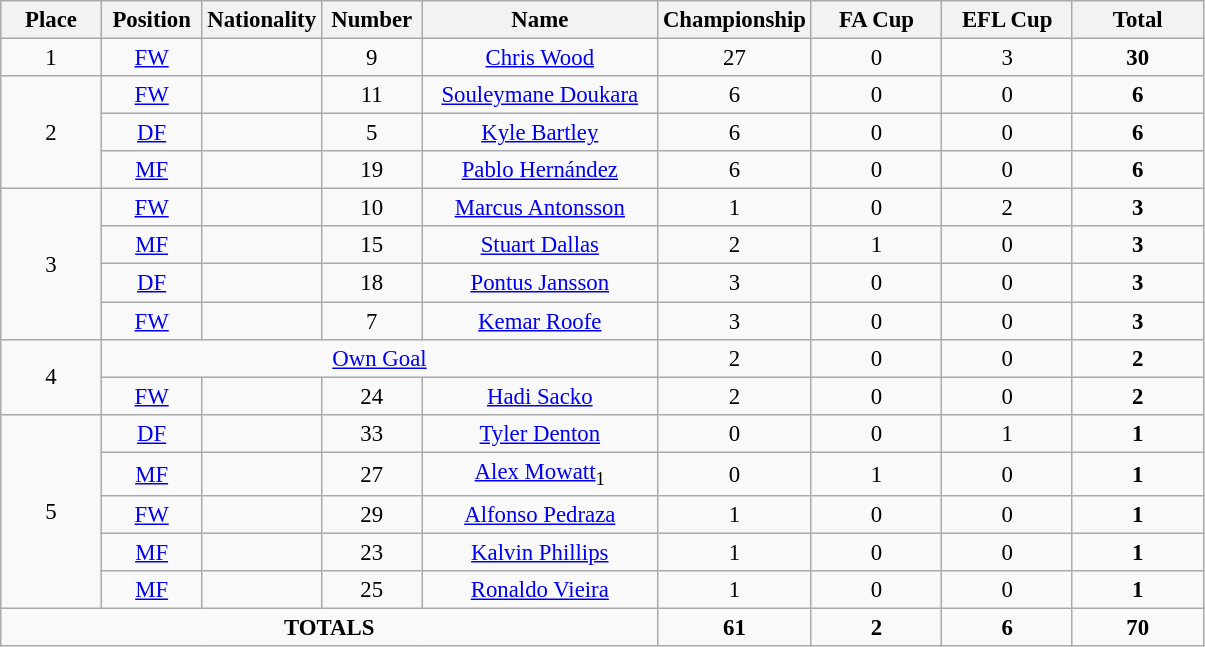<table class="wikitable" style="font-size: 95%; text-align: center;">
<tr>
<th width=60>Place</th>
<th width=60>Position</th>
<th width=60>Nationality</th>
<th width=60>Number</th>
<th width=150>Name</th>
<th width=80>Championship</th>
<th width=80>FA Cup</th>
<th width=80>EFL Cup</th>
<th width=80><strong>Total</strong></th>
</tr>
<tr>
<td>1</td>
<td><a href='#'>FW</a></td>
<td></td>
<td>9</td>
<td><a href='#'>Chris Wood</a></td>
<td>27</td>
<td>0</td>
<td>3</td>
<td><strong>30</strong></td>
</tr>
<tr>
<td rowspan="3">2</td>
<td><a href='#'>FW</a></td>
<td></td>
<td>11</td>
<td><a href='#'>Souleymane Doukara</a></td>
<td>6</td>
<td>0</td>
<td>0</td>
<td><strong>6</strong></td>
</tr>
<tr>
<td><a href='#'>DF</a></td>
<td></td>
<td>5</td>
<td><a href='#'>Kyle Bartley</a></td>
<td>6</td>
<td>0</td>
<td>0</td>
<td><strong>6</strong></td>
</tr>
<tr>
<td><a href='#'>MF</a></td>
<td></td>
<td>19</td>
<td><a href='#'>Pablo Hernández</a></td>
<td>6</td>
<td>0</td>
<td>0</td>
<td><strong>6</strong></td>
</tr>
<tr>
<td rowspan="4">3</td>
<td><a href='#'>FW</a></td>
<td></td>
<td>10</td>
<td><a href='#'>Marcus Antonsson</a></td>
<td>1</td>
<td>0</td>
<td>2</td>
<td><strong>3</strong></td>
</tr>
<tr>
<td><a href='#'>MF</a></td>
<td></td>
<td>15</td>
<td><a href='#'>Stuart Dallas</a></td>
<td>2</td>
<td>1</td>
<td>0</td>
<td><strong>3</strong></td>
</tr>
<tr>
<td><a href='#'>DF</a></td>
<td></td>
<td>18</td>
<td><a href='#'>Pontus Jansson</a></td>
<td>3</td>
<td>0</td>
<td>0</td>
<td><strong>3</strong></td>
</tr>
<tr>
<td><a href='#'>FW</a></td>
<td></td>
<td>7</td>
<td><a href='#'>Kemar Roofe</a></td>
<td>3</td>
<td>0</td>
<td>0</td>
<td><strong>3</strong></td>
</tr>
<tr>
<td rowspan="2">4</td>
<td colspan="4"><a href='#'>Own Goal</a></td>
<td>2</td>
<td>0</td>
<td>0</td>
<td><strong>2</strong></td>
</tr>
<tr>
<td><a href='#'>FW</a></td>
<td></td>
<td>24</td>
<td><a href='#'>Hadi Sacko</a></td>
<td>2</td>
<td>0</td>
<td>0</td>
<td><strong>2</strong></td>
</tr>
<tr>
<td rowspan="5">5</td>
<td><a href='#'>DF</a></td>
<td></td>
<td>33</td>
<td><a href='#'>Tyler Denton</a></td>
<td>0</td>
<td>0</td>
<td>1</td>
<td><strong>1</strong></td>
</tr>
<tr>
<td><a href='#'>MF</a></td>
<td></td>
<td>27</td>
<td><a href='#'>Alex Mowatt</a><sub>1</sub></td>
<td>0</td>
<td>1</td>
<td>0</td>
<td><strong>1</strong></td>
</tr>
<tr>
<td><a href='#'>FW</a></td>
<td></td>
<td>29</td>
<td><a href='#'>Alfonso Pedraza</a></td>
<td>1</td>
<td>0</td>
<td>0</td>
<td><strong>1</strong></td>
</tr>
<tr>
<td><a href='#'>MF</a></td>
<td></td>
<td>23</td>
<td><a href='#'>Kalvin Phillips</a></td>
<td>1</td>
<td>0</td>
<td>0</td>
<td><strong>1</strong></td>
</tr>
<tr>
<td><a href='#'>MF</a></td>
<td></td>
<td>25</td>
<td><a href='#'>Ronaldo Vieira</a></td>
<td>1</td>
<td>0</td>
<td>0</td>
<td><strong>1</strong></td>
</tr>
<tr>
<td colspan="5"><strong>TOTALS</strong></td>
<td><strong>61</strong></td>
<td><strong>2</strong></td>
<td><strong>6</strong></td>
<td><strong>70</strong></td>
</tr>
</table>
